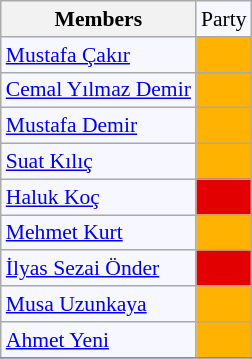<table class=wikitable style="border:1px solid #8888aa; background-color:#f7f8ff; padding:0px; font-size:90%;">
<tr>
<th>Members</th>
<td>Party</td>
</tr>
<tr>
<td><a href='#'>Mustafa Çakır</a></td>
<td style="background: #ffb300"></td>
</tr>
<tr>
<td><a href='#'>Cemal Yılmaz Demir</a></td>
<td style="background: #ffb300"></td>
</tr>
<tr>
<td><a href='#'>Mustafa Demir</a></td>
<td style="background: #ffb300"></td>
</tr>
<tr>
<td><a href='#'>Suat Kılıç</a></td>
<td style="background: #ffb300"></td>
</tr>
<tr>
<td><a href='#'>Haluk Koç</a></td>
<td style="background: #e30000"></td>
</tr>
<tr>
<td><a href='#'>Mehmet Kurt</a></td>
<td style="background: #ffb300"></td>
</tr>
<tr>
<td><a href='#'>İlyas Sezai Önder</a></td>
<td style="background: #e30000"></td>
</tr>
<tr>
<td><a href='#'>Musa Uzunkaya</a></td>
<td style="background: #ffb300"></td>
</tr>
<tr>
<td><a href='#'>Ahmet Yeni</a></td>
<td style="background: #ffb300"></td>
</tr>
<tr>
</tr>
</table>
